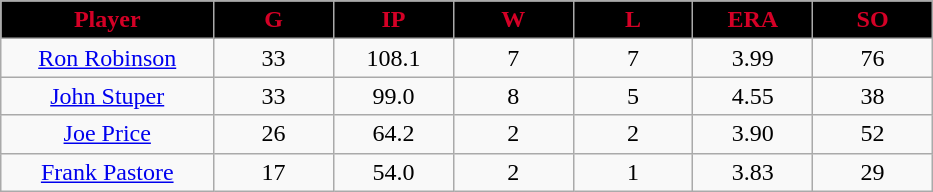<table class="wikitable sortable">
<tr>
<th style="background:black; color:#d40026; width:16%;">Player</th>
<th style="background:black; color:#d40026; width:9%;">G</th>
<th style="background:black; color:#d40026; width:9%;">IP</th>
<th style="background:black; color:#d40026; width:9%;">W</th>
<th style="background:black; color:#d40026; width:9%;">L</th>
<th style="background:black; color:#d40026; width:9%;">ERA</th>
<th style="background:black; color:#d40026; width:9%;">SO</th>
</tr>
<tr align="center">
<td><a href='#'>Ron Robinson</a></td>
<td>33</td>
<td>108.1</td>
<td>7</td>
<td>7</td>
<td>3.99</td>
<td>76</td>
</tr>
<tr align="center">
<td><a href='#'>John Stuper</a></td>
<td>33</td>
<td>99.0</td>
<td>8</td>
<td>5</td>
<td>4.55</td>
<td>38</td>
</tr>
<tr align="center">
<td><a href='#'>Joe Price</a></td>
<td>26</td>
<td>64.2</td>
<td>2</td>
<td>2</td>
<td>3.90</td>
<td>52</td>
</tr>
<tr align="center">
<td><a href='#'>Frank Pastore</a></td>
<td>17</td>
<td>54.0</td>
<td>2</td>
<td>1</td>
<td>3.83</td>
<td>29</td>
</tr>
</table>
